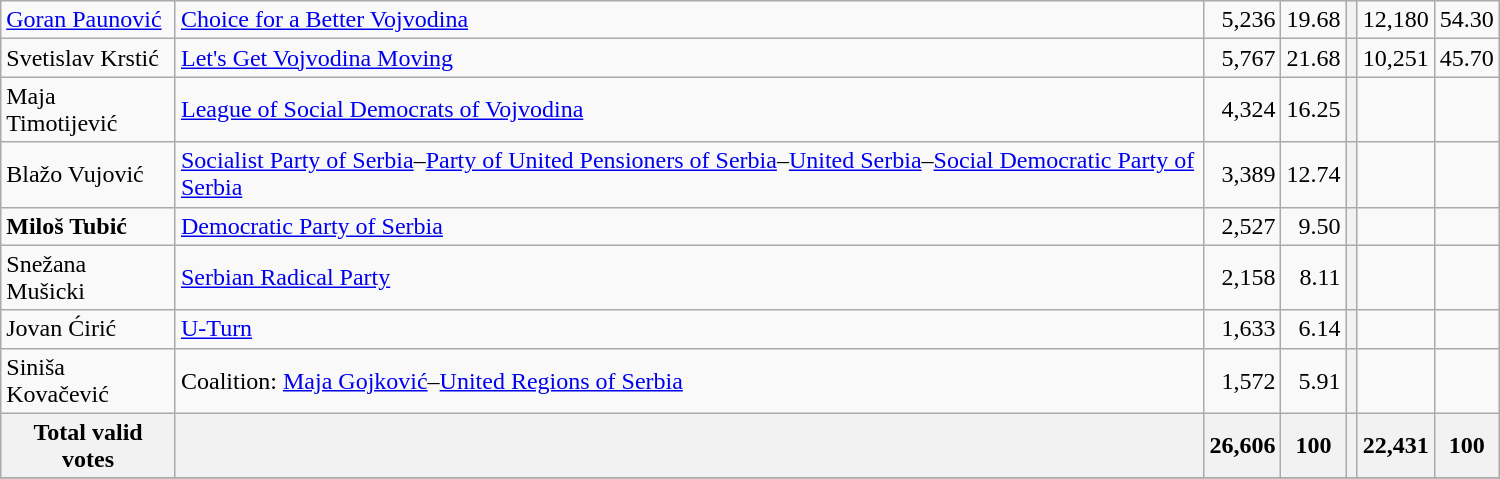<table style="width:1000px;" class="wikitable">
<tr>
<td align="left"><a href='#'>Goran Paunović</a></td>
<td align="left"><a href='#'>Choice for a Better Vojvodina</a></td>
<td align="right">5,236</td>
<td align="right">19.68</td>
<th align="left"></th>
<td align="right">12,180</td>
<td align="right">54.30</td>
</tr>
<tr>
<td align="left">Svetislav Krstić</td>
<td align="left"><a href='#'>Let's Get Vojvodina Moving</a></td>
<td align="right">5,767</td>
<td align="right">21.68</td>
<th align="left"></th>
<td align="right">10,251</td>
<td align="right">45.70</td>
</tr>
<tr>
<td align="left">Maja Timotijević</td>
<td align="left"><a href='#'>League of Social Democrats of Vojvodina</a></td>
<td align="right">4,324</td>
<td align="right">16.25</td>
<th align="left"></th>
<td align="right"></td>
<td align="right"></td>
</tr>
<tr>
<td align="left">Blažo Vujović</td>
<td align="left"><a href='#'>Socialist Party of Serbia</a>–<a href='#'>Party of United Pensioners of Serbia</a>–<a href='#'>United Serbia</a>–<a href='#'>Social Democratic Party of Serbia</a></td>
<td align="right">3,389</td>
<td align="right">12.74</td>
<th align="left"></th>
<td align="right"></td>
<td align="right"></td>
</tr>
<tr>
<td align="left"><strong>Miloš Tubić</strong></td>
<td align="left"><a href='#'>Democratic Party of Serbia</a></td>
<td align="right">2,527</td>
<td align="right">9.50</td>
<th align="left"></th>
<td align="right"></td>
<td align="right"></td>
</tr>
<tr>
<td align="left">Snežana Mušicki</td>
<td align="left"><a href='#'>Serbian Radical Party</a></td>
<td align="right">2,158</td>
<td align="right">8.11</td>
<th align="left"></th>
<td align="right"></td>
<td align="right"></td>
</tr>
<tr>
<td align="left">Jovan Ćirić</td>
<td align="left"><a href='#'>U-Turn</a></td>
<td align="right">1,633</td>
<td align="right">6.14</td>
<th align="left"></th>
<td align="right"></td>
<td align="right"></td>
</tr>
<tr>
<td align="left">Siniša Kovačević</td>
<td align="left">Coalition: <a href='#'>Maja Gojković</a>–<a href='#'>United Regions of Serbia</a></td>
<td align="right">1,572</td>
<td align="right">5.91</td>
<th align="left"></th>
<td align="right"></td>
<td align="right"></td>
</tr>
<tr>
<th align="left">Total valid votes</th>
<th align="left"></th>
<th align="right">26,606</th>
<th align="right">100</th>
<th align="left"></th>
<th align="right">22,431</th>
<th align="right">100</th>
</tr>
<tr>
</tr>
</table>
